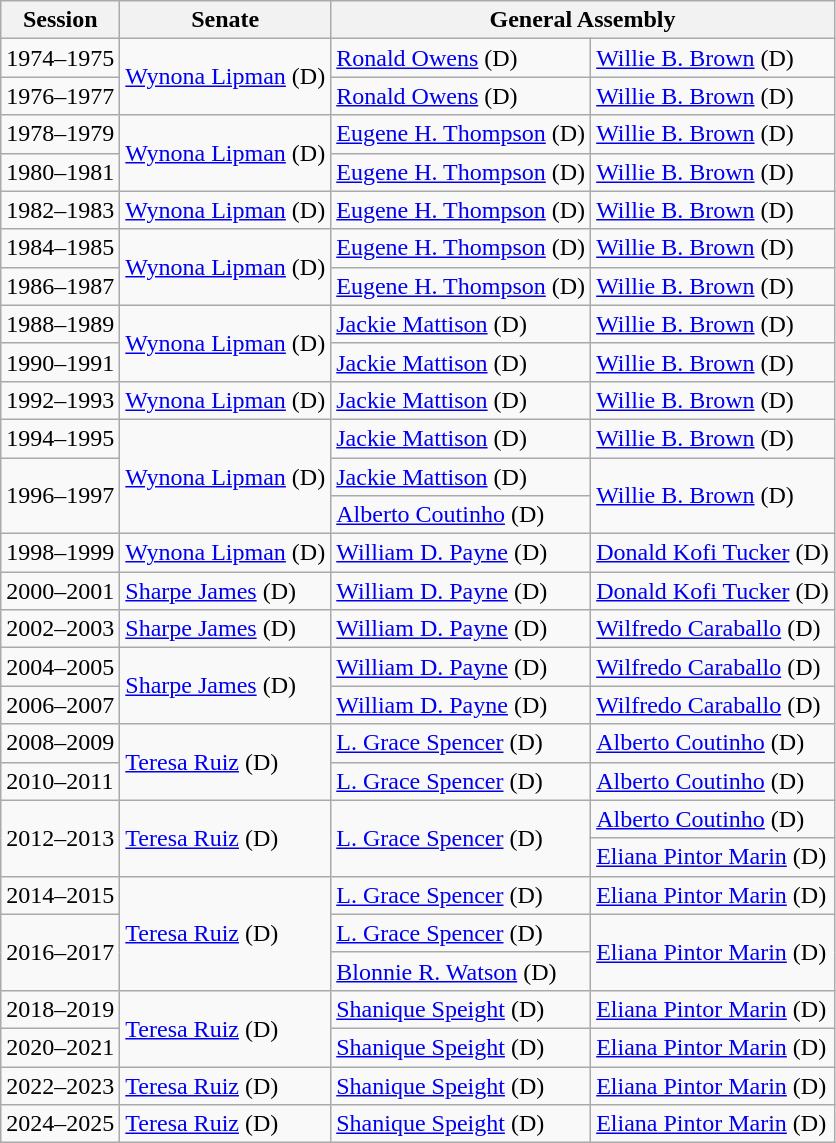<table class="wikitable">
<tr>
<th>Session</th>
<th>Senate</th>
<th colspan=2>General Assembly</th>
</tr>
<tr>
<td>1974–1975</td>
<td rowspan=2 ><a href='#'>Wynona Lipman</a> (D)</td>
<td><a href='#'>Ronald Owens</a> (D)</td>
<td><a href='#'>Willie B. Brown</a> (D)</td>
</tr>
<tr>
<td>1976–1977</td>
<td><a href='#'>Ronald Owens</a> (D)</td>
<td><a href='#'>Willie B. Brown</a> (D)</td>
</tr>
<tr>
<td>1978–1979</td>
<td rowspan=2 ><a href='#'>Wynona Lipman</a> (D)</td>
<td><a href='#'>Eugene H. Thompson</a> (D)</td>
<td><a href='#'>Willie B. Brown</a> (D)</td>
</tr>
<tr>
<td>1980–1981</td>
<td><a href='#'>Eugene H. Thompson</a> (D)</td>
<td><a href='#'>Willie B. Brown</a> (D)</td>
</tr>
<tr>
<td>1982–1983</td>
<td><a href='#'>Wynona Lipman</a> (D)</td>
<td><a href='#'>Eugene H. Thompson</a> (D)</td>
<td><a href='#'>Willie B. Brown</a> (D)</td>
</tr>
<tr>
<td>1984–1985</td>
<td rowspan=2 ><a href='#'>Wynona Lipman</a> (D)</td>
<td><a href='#'>Eugene H. Thompson</a> (D)</td>
<td><a href='#'>Willie B. Brown</a> (D)</td>
</tr>
<tr>
<td>1986–1987</td>
<td><a href='#'>Eugene H. Thompson</a> (D)</td>
<td><a href='#'>Willie B. Brown</a> (D)</td>
</tr>
<tr>
<td>1988–1989</td>
<td rowspan=2 ><a href='#'>Wynona Lipman</a> (D)</td>
<td><a href='#'>Jackie Mattison</a> (D)</td>
<td><a href='#'>Willie B. Brown</a> (D)</td>
</tr>
<tr>
<td>1990–1991</td>
<td><a href='#'>Jackie Mattison</a> (D)</td>
<td><a href='#'>Willie B. Brown</a> (D)</td>
</tr>
<tr>
<td>1992–1993</td>
<td><a href='#'>Wynona Lipman</a> (D)</td>
<td><a href='#'>Jackie Mattison</a> (D)</td>
<td><a href='#'>Willie B. Brown</a> (D)</td>
</tr>
<tr>
<td>1994–1995</td>
<td rowspan=3 ><a href='#'>Wynona Lipman</a> (D)</td>
<td><a href='#'>Jackie Mattison</a> (D)</td>
<td><a href='#'>Willie B. Brown</a> (D)</td>
</tr>
<tr>
<td rowspan=2>1996–1997</td>
<td><a href='#'>Jackie Mattison</a> (D)</td>
<td rowspan=2 ><a href='#'>Willie B. Brown</a> (D)</td>
</tr>
<tr>
<td><a href='#'>Alberto Coutinho</a> (D)</td>
</tr>
<tr>
<td rowspan=2>1998–1999</td>
<td><a href='#'>Wynona Lipman</a> (D)</td>
<td rowspan=2 ><a href='#'>William D. Payne</a> (D)</td>
<td rowspan=2 ><a href='#'>Donald Kofi Tucker</a> (D)</td>
</tr>
<tr>
<td rowspan=2 ><a href='#'>Sharpe James</a> (D)<small> </small></td>
</tr>
<tr>
<td>2000–2001</td>
<td><a href='#'>William D. Payne</a> (D)</td>
<td><a href='#'>Donald Kofi Tucker</a> (D)</td>
</tr>
<tr>
<td>2002–2003</td>
<td><a href='#'>Sharpe James</a> (D)</td>
<td><a href='#'>William D. Payne</a> (D)</td>
<td><a href='#'>Wilfredo Caraballo</a> (D)</td>
</tr>
<tr>
<td>2004–2005</td>
<td rowspan=2 ><a href='#'>Sharpe James</a> (D)</td>
<td><a href='#'>William D. Payne</a> (D)</td>
<td><a href='#'>Wilfredo Caraballo</a> (D)</td>
</tr>
<tr>
<td>2006–2007</td>
<td><a href='#'>William D. Payne</a> (D)</td>
<td><a href='#'>Wilfredo Caraballo</a> (D)</td>
</tr>
<tr>
<td>2008–2009</td>
<td rowspan=2 ><a href='#'>Teresa Ruiz</a> (D)</td>
<td><a href='#'>L. Grace Spencer</a> (D)</td>
<td><a href='#'>Alberto Coutinho</a> (D)</td>
</tr>
<tr>
<td>2010–2011</td>
<td><a href='#'>L. Grace Spencer</a> (D)</td>
<td><a href='#'>Alberto Coutinho</a> (D)</td>
</tr>
<tr>
<td rowspan=2>2012–2013</td>
<td rowspan=2 ><a href='#'>Teresa Ruiz</a> (D)</td>
<td rowspan=2 ><a href='#'>L. Grace Spencer</a> (D)</td>
<td><a href='#'>Alberto Coutinho</a> (D)</td>
</tr>
<tr>
<td><a href='#'>Eliana Pintor Marin</a> (D)</td>
</tr>
<tr>
<td>2014–2015</td>
<td rowspan=3 ><a href='#'>Teresa Ruiz</a> (D)</td>
<td><a href='#'>L. Grace Spencer</a> (D)</td>
<td><a href='#'>Eliana Pintor Marin</a> (D)</td>
</tr>
<tr>
<td rowspan=2>2016–2017</td>
<td><a href='#'>L. Grace Spencer</a> (D)</td>
<td rowspan=2 ><a href='#'>Eliana Pintor Marin</a> (D)</td>
</tr>
<tr>
<td><a href='#'>Blonnie R. Watson</a> (D)</td>
</tr>
<tr>
<td>2018–2019</td>
<td rowspan=2 ><a href='#'>Teresa Ruiz</a> (D)</td>
<td><a href='#'>Shanique Speight</a> (D)</td>
<td><a href='#'>Eliana Pintor Marin</a> (D)</td>
</tr>
<tr>
<td>2020–2021</td>
<td><a href='#'>Shanique Speight</a> (D)</td>
<td><a href='#'>Eliana Pintor Marin</a> (D)</td>
</tr>
<tr>
<td>2022–2023</td>
<td><a href='#'>Teresa Ruiz</a> (D)</td>
<td><a href='#'>Shanique Speight</a> (D)</td>
<td><a href='#'>Eliana Pintor Marin</a> (D)</td>
</tr>
<tr>
<td>2024–2025</td>
<td><a href='#'>Teresa Ruiz</a> (D)</td>
<td><a href='#'>Shanique Speight</a> (D)</td>
<td><a href='#'>Eliana Pintor Marin</a> (D)</td>
</tr>
</table>
